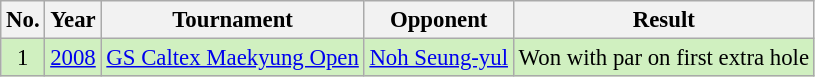<table class="wikitable" style="font-size:95%;">
<tr>
<th>No.</th>
<th>Year</th>
<th>Tournament</th>
<th>Opponent</th>
<th>Result</th>
</tr>
<tr style="background:#D0F0C0;">
<td align=center>1</td>
<td><a href='#'>2008</a></td>
<td><a href='#'>GS Caltex Maekyung Open</a></td>
<td> <a href='#'>Noh Seung-yul</a></td>
<td>Won with par on first extra hole</td>
</tr>
</table>
